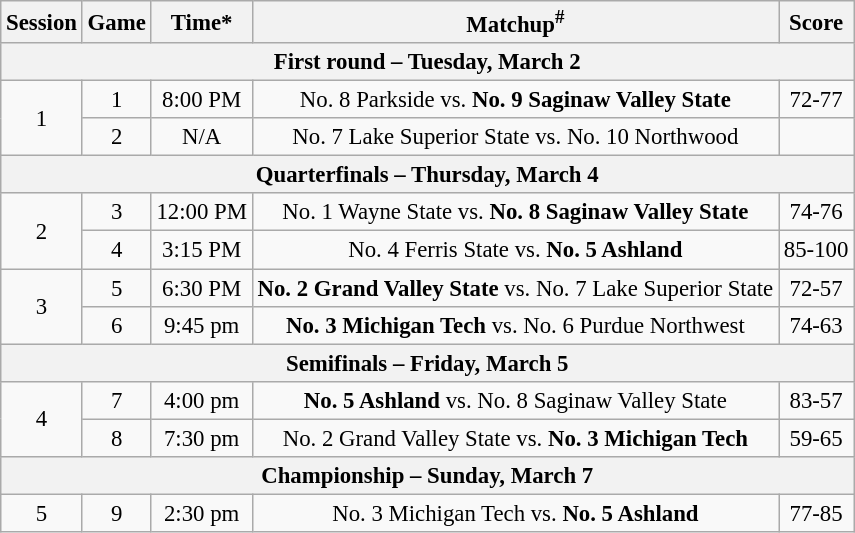<table class="wikitable" style="font-size: 95%; text-align:center">
<tr>
<th>Session</th>
<th>Game</th>
<th>Time*</th>
<th>Matchup<sup>#</sup></th>
<th>Score</th>
</tr>
<tr>
<th colspan=7>First round – Tuesday, March 2</th>
</tr>
<tr>
<td rowspan=2>1</td>
<td>1</td>
<td>8:00 PM</td>
<td>No. 8 Parkside vs. <strong>No. 9 Saginaw Valley State</strong></td>
<td>72-77</td>
</tr>
<tr>
<td>2</td>
<td>N/A</td>
<td>No. 7 Lake Superior State vs. No. 10 Northwood</td>
<td></td>
</tr>
<tr>
<th colspan=7>Quarterfinals – Thursday, March 4</th>
</tr>
<tr>
<td rowspan=2>2</td>
<td>3</td>
<td>12:00 PM</td>
<td>No. 1 Wayne State vs. <strong>No. 8 Saginaw Valley State</strong></td>
<td>74-76</td>
</tr>
<tr>
<td>4</td>
<td>3:15 PM</td>
<td>No. 4 Ferris State vs. <strong>No. 5 Ashland</strong></td>
<td>85-100</td>
</tr>
<tr>
<td rowspan=2>3</td>
<td>5</td>
<td>6:30 PM</td>
<td><strong>No. 2 Grand Valley State</strong> vs. No. 7 Lake Superior State</td>
<td>72-57</td>
</tr>
<tr>
<td>6</td>
<td>9:45 pm</td>
<td><strong>No. 3 Michigan Tech</strong> vs. No. 6 Purdue Northwest</td>
<td>74-63</td>
</tr>
<tr>
<th colspan=7>Semifinals – Friday, March 5</th>
</tr>
<tr>
<td rowspan=2>4</td>
<td>7</td>
<td>4:00 pm</td>
<td><strong>No. 5 Ashland</strong> vs. No. 8 Saginaw Valley State</td>
<td>83-57</td>
</tr>
<tr>
<td>8</td>
<td>7:30 pm</td>
<td>No. 2 Grand Valley State vs. <strong>No. 3 Michigan Tech</strong></td>
<td>59-65</td>
</tr>
<tr>
<th colspan=7>Championship – Sunday, March 7</th>
</tr>
<tr>
<td>5</td>
<td>9</td>
<td>2:30 pm</td>
<td>No. 3 Michigan Tech vs. <strong>No. 5 Ashland</strong></td>
<td>77-85</td>
</tr>
</table>
